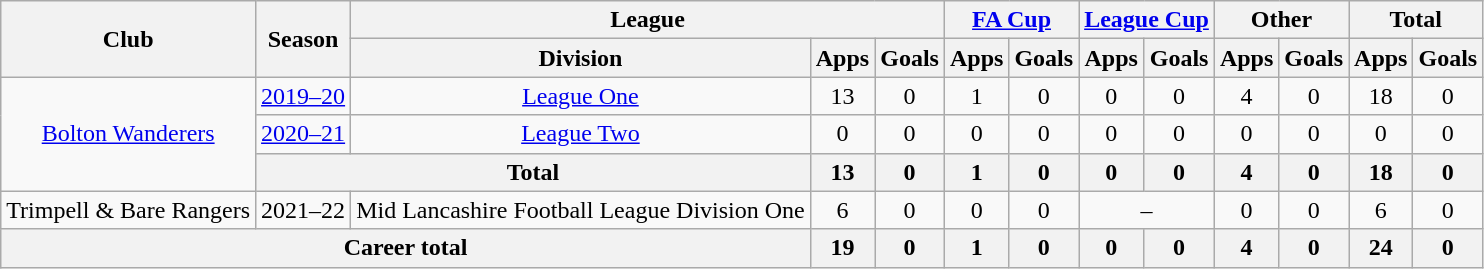<table class="wikitable" style="text-align: center">
<tr>
<th rowspan="2">Club</th>
<th rowspan="2">Season</th>
<th colspan="3">League</th>
<th colspan="2"><a href='#'>FA Cup</a></th>
<th colspan="2"><a href='#'>League Cup</a></th>
<th colspan="2">Other</th>
<th colspan="2">Total</th>
</tr>
<tr>
<th>Division</th>
<th>Apps</th>
<th>Goals</th>
<th>Apps</th>
<th>Goals</th>
<th>Apps</th>
<th>Goals</th>
<th>Apps</th>
<th>Goals</th>
<th>Apps</th>
<th>Goals</th>
</tr>
<tr>
<td rowspan="3"><a href='#'>Bolton Wanderers</a></td>
<td><a href='#'>2019–20</a></td>
<td><a href='#'>League One</a></td>
<td>13</td>
<td>0</td>
<td>1</td>
<td>0</td>
<td>0</td>
<td>0</td>
<td>4</td>
<td>0</td>
<td>18</td>
<td>0</td>
</tr>
<tr>
<td><a href='#'>2020–21</a></td>
<td><a href='#'>League Two</a></td>
<td>0</td>
<td>0</td>
<td>0</td>
<td>0</td>
<td>0</td>
<td>0</td>
<td>0</td>
<td>0</td>
<td>0</td>
<td>0</td>
</tr>
<tr>
<th colspan="2">Total</th>
<th>13</th>
<th>0</th>
<th>1</th>
<th>0</th>
<th>0</th>
<th>0</th>
<th>4</th>
<th>0</th>
<th>18</th>
<th>0</th>
</tr>
<tr>
<td>Trimpell & Bare Rangers</td>
<td>2021–22</td>
<td>Mid Lancashire Football League Division One</td>
<td>6</td>
<td>0</td>
<td>0</td>
<td>0</td>
<td colspan="2">–</td>
<td>0</td>
<td>0</td>
<td>6</td>
<td>0</td>
</tr>
<tr>
<th colspan="3">Career total</th>
<th>19</th>
<th>0</th>
<th>1</th>
<th>0</th>
<th>0</th>
<th>0</th>
<th>4</th>
<th>0</th>
<th>24</th>
<th>0</th>
</tr>
</table>
